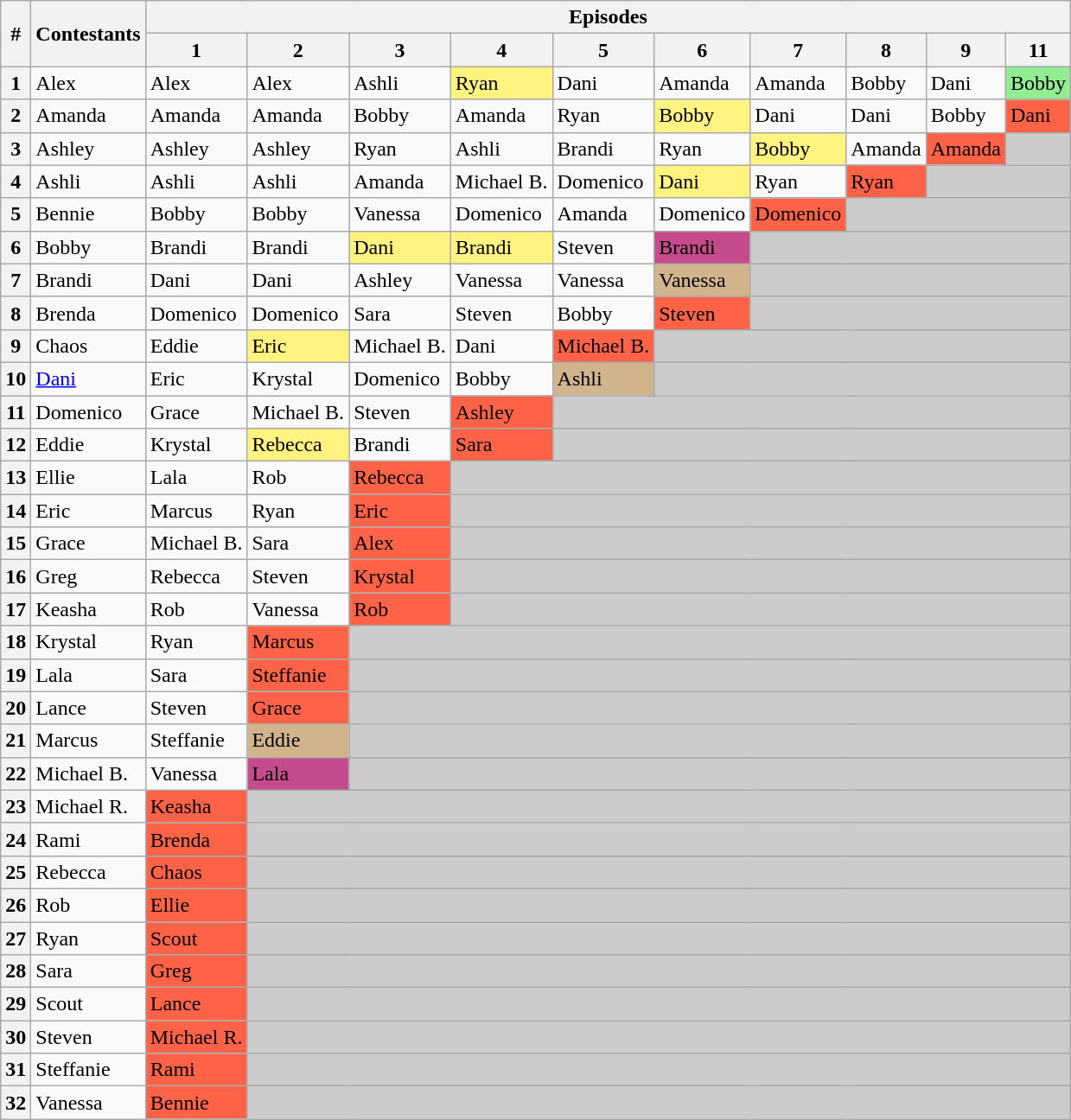<table class="wikitable">
<tr>
<th rowspan=2>#</th>
<th rowspan=2>Contestants</th>
<th colspan=10>Episodes</th>
</tr>
<tr>
<th>1</th>
<th>2</th>
<th>3</th>
<th>4</th>
<th>5</th>
<th>6</th>
<th>7</th>
<th>8</th>
<th>9</th>
<th>11</th>
</tr>
<tr>
<th>1</th>
<td>Alex</td>
<td>Alex</td>
<td>Alex</td>
<td>Ashli</td>
<td bgcolor="#FFF380">Ryan</td>
<td>Dani</td>
<td>Amanda</td>
<td>Amanda</td>
<td>Bobby</td>
<td>Dani</td>
<td bgcolor="lightgreen">Bobby</td>
</tr>
<tr>
<th>2</th>
<td>Amanda</td>
<td>Amanda</td>
<td>Amanda</td>
<td>Bobby</td>
<td>Amanda</td>
<td>Ryan</td>
<td bgcolor="#FFF382">Bobby</td>
<td>Dani</td>
<td>Dani</td>
<td>Bobby</td>
<td bgcolor="tomato">Dani</td>
</tr>
<tr>
<th>3</th>
<td>Ashley</td>
<td>Ashley</td>
<td>Ashley</td>
<td>Ryan</td>
<td>Ashli</td>
<td>Brandi</td>
<td>Ryan</td>
<td bgcolor="#FFF382">Bobby</td>
<td>Amanda</td>
<td bgcolor="tomato">Amanda</td>
<td bgcolor="#CCC"></td>
</tr>
<tr>
<th>4</th>
<td>Ashli</td>
<td>Ashli</td>
<td>Ashli</td>
<td>Amanda</td>
<td>Michael B.</td>
<td>Domenico</td>
<td bgcolor="#FFF380">Dani</td>
<td>Ryan</td>
<td bgcolor="tomato">Ryan</td>
<td bgcolor="#CCC" colspan=10></td>
</tr>
<tr>
<th>5</th>
<td>Bennie</td>
<td>Bobby</td>
<td>Bobby</td>
<td>Vanessa</td>
<td>Domenico</td>
<td>Amanda</td>
<td>Domenico</td>
<td bgcolor="tomato">Domenico</td>
<td bgcolor="#CCC" colspan=10></td>
</tr>
<tr>
<th>6</th>
<td>Bobby</td>
<td>Brandi</td>
<td>Brandi</td>
<td bgcolor="#FFF380">Dani</td>
<td bgcolor="#FFF380">Brandi</td>
<td>Steven</td>
<td bgcolor="#C54B8C">Brandi</td>
<td bgcolor="#CCC" colspan=10></td>
</tr>
<tr>
<th>7</th>
<td>Brandi</td>
<td>Dani</td>
<td>Dani</td>
<td>Ashley</td>
<td>Vanessa</td>
<td>Vanessa</td>
<td bgcolor="tan">Vanessa</td>
<td bgcolor="#CCC" colspan=10></td>
</tr>
<tr>
<th>8</th>
<td>Brenda</td>
<td>Domenico</td>
<td>Domenico</td>
<td>Sara</td>
<td>Steven</td>
<td>Bobby</td>
<td bgcolor="tomato">Steven</td>
<td bgcolor="#CCC" colspan=10></td>
</tr>
<tr>
<th>9</th>
<td>Chaos</td>
<td>Eddie</td>
<td bgcolor="#FFF380">Eric</td>
<td>Michael B.</td>
<td>Dani</td>
<td bgcolor="tomato">Michael B.</td>
<td bgcolor="#CCC" colspan=10></td>
</tr>
<tr>
<th>10</th>
<td><a href='#'>Dani</a></td>
<td>Eric</td>
<td>Krystal</td>
<td>Domenico</td>
<td>Bobby</td>
<td bgcolor="tan">Ashli</td>
<td bgcolor="#CCC" colspan=10></td>
</tr>
<tr>
<th>11</th>
<td>Domenico</td>
<td>Grace</td>
<td>Michael B.</td>
<td>Steven</td>
<td bgcolor="tomato">Ashley</td>
<td bgcolor="#CCC" colspan=10></td>
</tr>
<tr>
<th>12</th>
<td>Eddie</td>
<td>Krystal</td>
<td bgcolor="#FFF380">Rebecca</td>
<td>Brandi</td>
<td bgcolor="tomato">Sara</td>
<td bgcolor="#CCC" colspan=10></td>
</tr>
<tr>
<th>13</th>
<td>Ellie</td>
<td>Lala</td>
<td>Rob</td>
<td bgcolor="tomato">Rebecca</td>
<td bgcolor="#CCC" colspan=10></td>
</tr>
<tr>
<th>14</th>
<td>Eric</td>
<td>Marcus</td>
<td>Ryan</td>
<td bgcolor="tomato">Eric</td>
<td bgcolor="#CCC" colspan=10></td>
</tr>
<tr>
<th>15</th>
<td>Grace</td>
<td>Michael B.</td>
<td>Sara</td>
<td bgcolor="tomato">Alex</td>
<td bgcolor="#CCC" colspan=10></td>
</tr>
<tr>
<th>16</th>
<td>Greg</td>
<td>Rebecca</td>
<td>Steven</td>
<td bgcolor="tomato">Krystal</td>
<td bgcolor="#CCC" colspan=10></td>
</tr>
<tr>
<th>17</th>
<td>Keasha</td>
<td>Rob</td>
<td>Vanessa</td>
<td bgcolor="tomato">Rob</td>
<td bgcolor="#CCC" colspan=10></td>
</tr>
<tr>
<th>18</th>
<td>Krystal</td>
<td>Ryan</td>
<td bgcolor="tomato">Marcus</td>
<td bgcolor="#CCC" colspan=10></td>
</tr>
<tr>
<th>19</th>
<td>Lala</td>
<td>Sara</td>
<td bgcolor="tomato">Steffanie</td>
<td bgcolor="#CCC" colspan=10></td>
</tr>
<tr>
<th>20</th>
<td>Lance</td>
<td>Steven</td>
<td bgcolor="tomato">Grace</td>
<td bgcolor="#CCC" colspan=10></td>
</tr>
<tr>
<th>21</th>
<td>Marcus</td>
<td>Steffanie</td>
<td bgcolor="tan">Eddie</td>
<td bgcolor="#CCC" colspan=10></td>
</tr>
<tr>
<th>22</th>
<td>Michael B.</td>
<td>Vanessa</td>
<td bgcolor="#C54B8C">Lala</td>
<td bgcolor="#CCC" colspan=10></td>
</tr>
<tr>
<th>23</th>
<td>Michael R.</td>
<td bgcolor="tomato">Keasha</td>
<td bgcolor="#CCC" colspan=10></td>
</tr>
<tr>
<th>24</th>
<td>Rami</td>
<td bgcolor="tomato">Brenda</td>
<td bgcolor="#CCC" colspan=10></td>
</tr>
<tr>
<th>25</th>
<td>Rebecca</td>
<td bgcolor="tomato">Chaos</td>
<td bgcolor="#CCC" colspan=10></td>
</tr>
<tr>
<th>26</th>
<td>Rob</td>
<td bgcolor="tomato">Ellie</td>
<td bgcolor="#CCC" colspan=10></td>
</tr>
<tr>
<th>27</th>
<td>Ryan</td>
<td bgcolor="tomato">Scout</td>
<td bgcolor="#CCC" colspan=10></td>
</tr>
<tr>
<th>28</th>
<td>Sara</td>
<td bgcolor="tomato">Greg</td>
<td bgcolor="#CCC" colspan=10></td>
</tr>
<tr>
<th>29</th>
<td>Scout</td>
<td bgcolor="tomato">Lance</td>
<td bgcolor="#CCC" colspan=10></td>
</tr>
<tr>
<th>30</th>
<td>Steven</td>
<td bgcolor="tomato">Michael R.</td>
<td bgcolor="#CCC" colspan=10></td>
</tr>
<tr>
<th>31</th>
<td>Steffanie</td>
<td bgcolor="tomato">Rami</td>
<td bgcolor="#CCC" colspan=10></td>
</tr>
<tr>
<th>32</th>
<td>Vanessa</td>
<td bgcolor="tomato">Bennie</td>
<td bgcolor="#CCC" colspan=10></td>
</tr>
</table>
